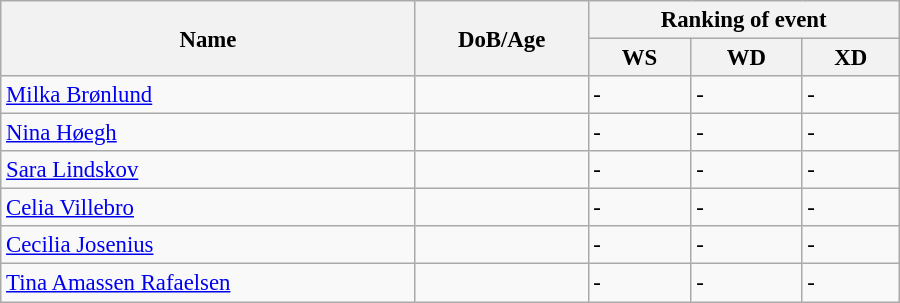<table class="wikitable" style="width:600px; font-size:95%;">
<tr>
<th rowspan="2" align="left">Name</th>
<th rowspan="2" align="left">DoB/Age</th>
<th colspan="3" align="center">Ranking of event</th>
</tr>
<tr>
<th align="center">WS</th>
<th>WD</th>
<th align="center">XD</th>
</tr>
<tr>
<td><a href='#'>Milka Brønlund</a></td>
<td></td>
<td>-</td>
<td>-</td>
<td>-</td>
</tr>
<tr>
<td><a href='#'>Nina Høegh</a></td>
<td></td>
<td>-</td>
<td>-</td>
<td>-</td>
</tr>
<tr>
<td><a href='#'>Sara Lindskov</a></td>
<td></td>
<td>-</td>
<td>-</td>
<td>-</td>
</tr>
<tr>
<td><a href='#'>Celia Villebro</a></td>
<td></td>
<td>-</td>
<td>-</td>
<td>-</td>
</tr>
<tr>
<td><a href='#'>Cecilia Josenius</a></td>
<td></td>
<td>-</td>
<td>-</td>
<td>-</td>
</tr>
<tr>
<td><a href='#'>Tina Amassen Rafaelsen</a></td>
<td></td>
<td>-</td>
<td>-</td>
<td>-</td>
</tr>
</table>
